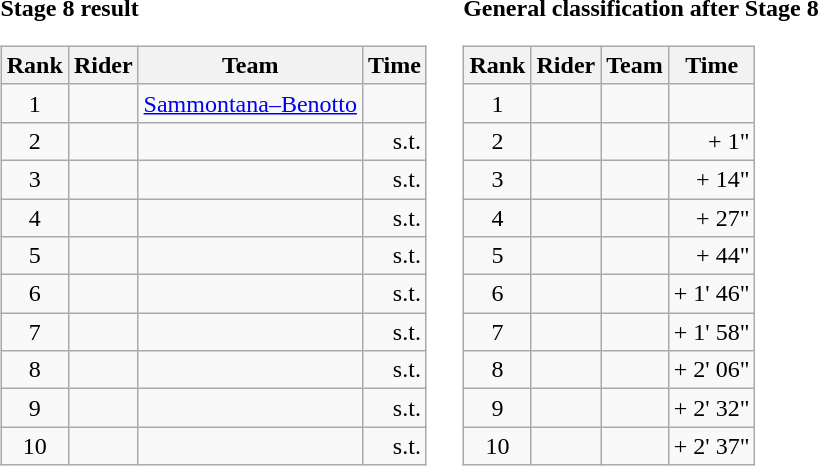<table>
<tr>
<td><strong>Stage 8 result</strong><br><table class="wikitable">
<tr>
<th scope="col">Rank</th>
<th scope="col">Rider</th>
<th scope="col">Team</th>
<th scope="col">Time</th>
</tr>
<tr>
<td style="text-align:center;">1</td>
<td></td>
<td><a href='#'>Sammontana–Benotto</a></td>
<td style="text-align:right;"></td>
</tr>
<tr>
<td style="text-align:center;">2</td>
<td></td>
<td></td>
<td style="text-align:right;">s.t.</td>
</tr>
<tr>
<td style="text-align:center;">3</td>
<td></td>
<td></td>
<td style="text-align:right;">s.t.</td>
</tr>
<tr>
<td style="text-align:center;">4</td>
<td></td>
<td></td>
<td style="text-align:right;">s.t.</td>
</tr>
<tr>
<td style="text-align:center;">5</td>
<td></td>
<td></td>
<td style="text-align:right;">s.t.</td>
</tr>
<tr>
<td style="text-align:center;">6</td>
<td></td>
<td></td>
<td style="text-align:right;">s.t.</td>
</tr>
<tr>
<td style="text-align:center;">7</td>
<td></td>
<td></td>
<td style="text-align:right;">s.t.</td>
</tr>
<tr>
<td style="text-align:center;">8</td>
<td></td>
<td></td>
<td style="text-align:right;">s.t.</td>
</tr>
<tr>
<td style="text-align:center;">9</td>
<td></td>
<td></td>
<td style="text-align:right;">s.t.</td>
</tr>
<tr>
<td style="text-align:center;">10</td>
<td></td>
<td></td>
<td style="text-align:right;">s.t.</td>
</tr>
</table>
</td>
<td></td>
<td><strong>General classification after Stage 8</strong><br><table class="wikitable">
<tr>
<th scope="col">Rank</th>
<th scope="col">Rider</th>
<th scope="col">Team</th>
<th scope="col">Time</th>
</tr>
<tr>
<td style="text-align:center;">1</td>
<td></td>
<td></td>
<td style="text-align:right;"></td>
</tr>
<tr>
<td style="text-align:center;">2</td>
<td></td>
<td></td>
<td style="text-align:right;">+ 1"</td>
</tr>
<tr>
<td style="text-align:center;">3</td>
<td></td>
<td></td>
<td style="text-align:right;">+ 14"</td>
</tr>
<tr>
<td style="text-align:center;">4</td>
<td></td>
<td></td>
<td style="text-align:right;">+ 27"</td>
</tr>
<tr>
<td style="text-align:center;">5</td>
<td></td>
<td></td>
<td style="text-align:right;">+ 44"</td>
</tr>
<tr>
<td style="text-align:center;">6</td>
<td></td>
<td></td>
<td style="text-align:right;">+ 1' 46"</td>
</tr>
<tr>
<td style="text-align:center;">7</td>
<td></td>
<td></td>
<td style="text-align:right;">+ 1' 58"</td>
</tr>
<tr>
<td style="text-align:center;">8</td>
<td></td>
<td></td>
<td style="text-align:right;">+ 2' 06"</td>
</tr>
<tr>
<td style="text-align:center;">9</td>
<td></td>
<td></td>
<td style="text-align:right;">+ 2' 32"</td>
</tr>
<tr>
<td style="text-align:center;">10</td>
<td></td>
<td></td>
<td style="text-align:right;">+ 2' 37"</td>
</tr>
</table>
</td>
</tr>
</table>
